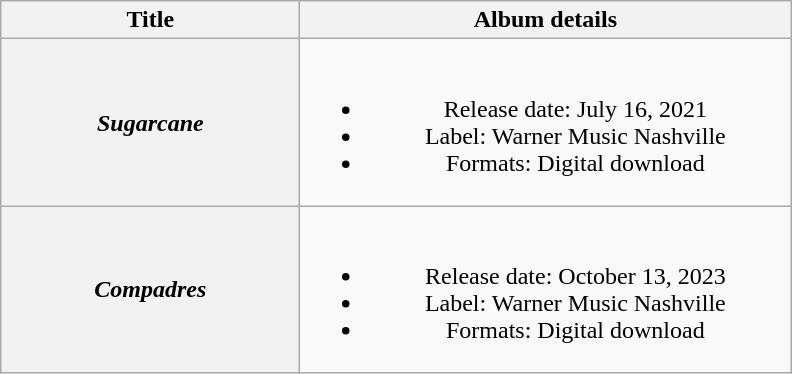<table class="wikitable plainrowheaders" style="text-align:center;">
<tr>
<th style="width:12em;">Title</th>
<th style="width:20em;">Album details</th>
</tr>
<tr>
<th scope="row"><em>Sugarcane</em></th>
<td><br><ul><li>Release date: July 16, 2021</li><li>Label: Warner Music Nashville</li><li>Formats: Digital download</li></ul></td>
</tr>
<tr>
<th scope="row"><em>Compadres</em></th>
<td><br><ul><li>Release date: October 13, 2023</li><li>Label: Warner Music Nashville</li><li>Formats: Digital download</li></ul></td>
</tr>
</table>
